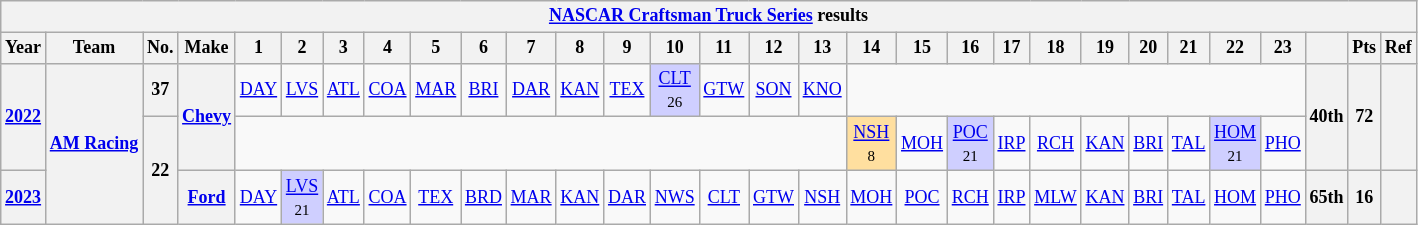<table class="wikitable" style="text-align:center; font-size:75%">
<tr>
<th colspan=45><a href='#'>NASCAR Craftsman Truck Series</a> results</th>
</tr>
<tr>
<th>Year</th>
<th>Team</th>
<th>No.</th>
<th>Make</th>
<th>1</th>
<th>2</th>
<th>3</th>
<th>4</th>
<th>5</th>
<th>6</th>
<th>7</th>
<th>8</th>
<th>9</th>
<th>10</th>
<th>11</th>
<th>12</th>
<th>13</th>
<th>14</th>
<th>15</th>
<th>16</th>
<th>17</th>
<th>18</th>
<th>19</th>
<th>20</th>
<th>21</th>
<th>22</th>
<th>23</th>
<th></th>
<th>Pts</th>
<th>Ref</th>
</tr>
<tr>
<th rowspan=2><a href='#'>2022</a></th>
<th rowspan=3><a href='#'>AM Racing</a></th>
<th>37</th>
<th rowspan=2><a href='#'>Chevy</a></th>
<td><a href='#'>DAY</a></td>
<td><a href='#'>LVS</a></td>
<td><a href='#'>ATL</a></td>
<td><a href='#'>COA</a></td>
<td><a href='#'>MAR</a></td>
<td><a href='#'>BRI</a></td>
<td><a href='#'>DAR</a></td>
<td><a href='#'>KAN</a></td>
<td><a href='#'>TEX</a></td>
<td style="background:#CFCFFF;"><a href='#'>CLT</a><br><small>26</small></td>
<td><a href='#'>GTW</a></td>
<td><a href='#'>SON</a></td>
<td><a href='#'>KNO</a></td>
<td colspan=10></td>
<th rowspan=2>40th</th>
<th rowspan=2>72</th>
<th rowspan=2></th>
</tr>
<tr>
<th rowspan=2>22</th>
<td colspan=13></td>
<td style="background:#FFDF9F;"><a href='#'>NSH</a><br><small>8</small></td>
<td><a href='#'>MOH</a></td>
<td style="background:#CFCFFF;"><a href='#'>POC</a><br><small>21</small></td>
<td><a href='#'>IRP</a></td>
<td><a href='#'>RCH</a></td>
<td><a href='#'>KAN</a></td>
<td><a href='#'>BRI</a></td>
<td><a href='#'>TAL</a></td>
<td style="background:#CFCFFF;"><a href='#'>HOM</a><br><small>21</small></td>
<td><a href='#'>PHO</a></td>
</tr>
<tr>
<th><a href='#'>2023</a></th>
<th><a href='#'>Ford</a></th>
<td><a href='#'>DAY</a></td>
<td style="background:#CFCFFF;"><a href='#'>LVS</a><br><small>21</small></td>
<td><a href='#'>ATL</a></td>
<td><a href='#'>COA</a></td>
<td><a href='#'>TEX</a></td>
<td><a href='#'>BRD</a></td>
<td><a href='#'>MAR</a></td>
<td><a href='#'>KAN</a></td>
<td><a href='#'>DAR</a></td>
<td><a href='#'>NWS</a></td>
<td><a href='#'>CLT</a></td>
<td><a href='#'>GTW</a></td>
<td><a href='#'>NSH</a></td>
<td><a href='#'>MOH</a></td>
<td><a href='#'>POC</a></td>
<td><a href='#'>RCH</a></td>
<td><a href='#'>IRP</a></td>
<td><a href='#'>MLW</a></td>
<td><a href='#'>KAN</a></td>
<td><a href='#'>BRI</a></td>
<td><a href='#'>TAL</a></td>
<td><a href='#'>HOM</a></td>
<td><a href='#'>PHO</a></td>
<th>65th</th>
<th>16</th>
<th></th>
</tr>
</table>
